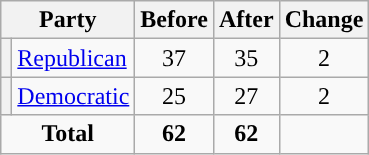<table class="wikitable" style="text-align:center;">
<tr>
<th colspan="2">Party</th>
<th>Before</th>
<th>After</th>
<th>Change</th>
</tr>
<tr>
<th style="background-color:"></th>
<td style="text-align:left;"><a href='#'>Republican</a></td>
<td>37</td>
<td>35</td>
<td> 2</td>
</tr>
<tr>
<th style="background-color:"></th>
<td style="text-align:left;"><a href='#'>Democratic</a></td>
<td>25</td>
<td>27</td>
<td> 2</td>
</tr>
<tr>
<td colspan="2"><strong>Total</strong></td>
<td><strong>62</strong></td>
<td><strong>62</strong></td>
<td></td>
</tr>
</table>
